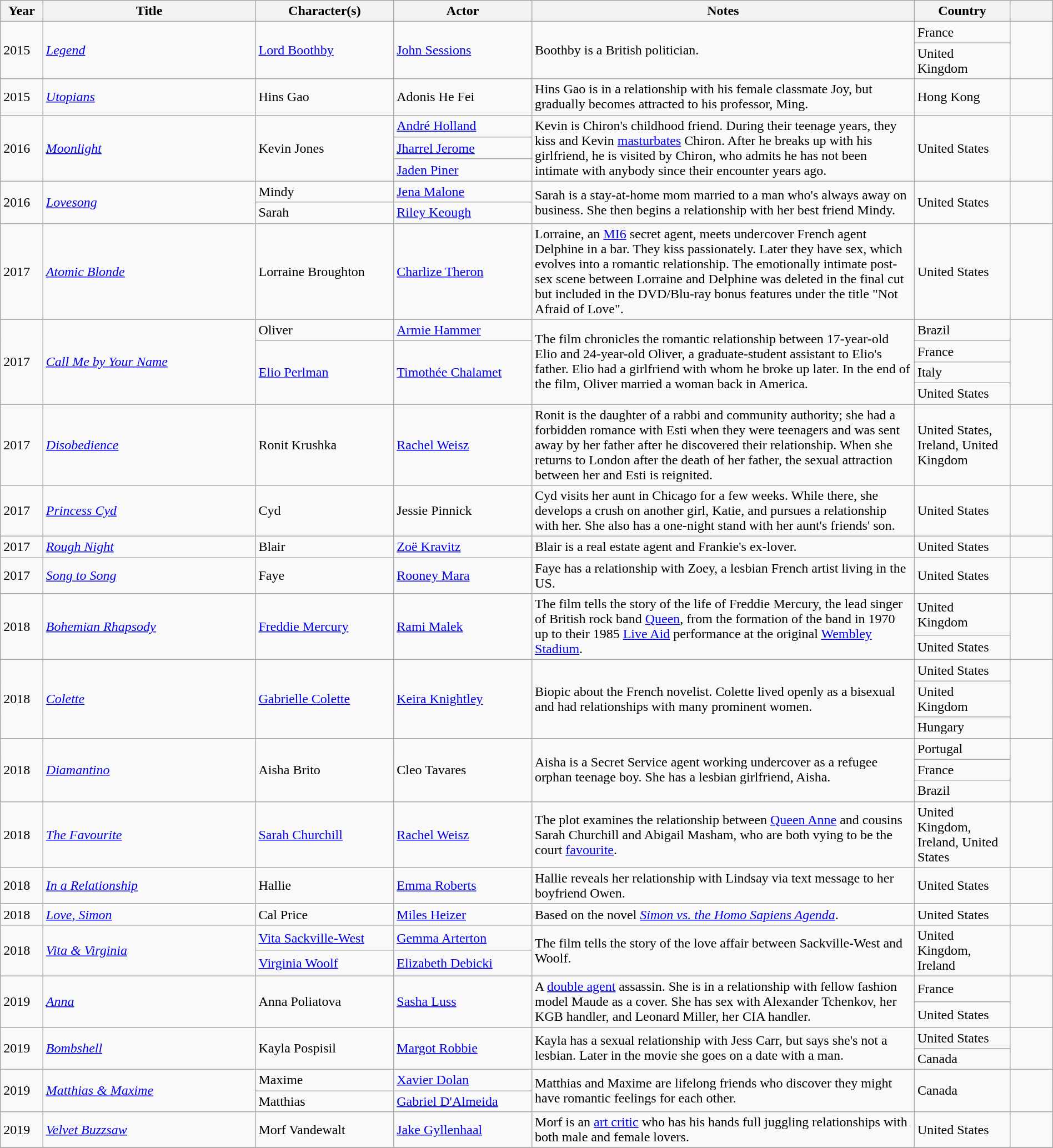<table class="wikitable sortable" style="width: 100%">
<tr>
<th style="width:4%;">Year</th>
<th style="width:20%;">Title</th>
<th style="width:13%;">Character(s)</th>
<th style="width:13%;">Actor</th>
<th style="width:36%;">Notes</th>
<th style="width:9%;">Country</th>
<th style="width:4%;" class="unsortable"></th>
</tr>
<tr>
<td rowspan="2">2015</td>
<td rowspan="2"><em><a href='#'>Legend</a></em></td>
<td rowspan="2"><a href='#'>Lord Boothby</a></td>
<td rowspan="2"><a href='#'>John Sessions</a></td>
<td rowspan="2">Boothby is a British politician.</td>
<td>France</td>
<td rowspan="2"></td>
</tr>
<tr>
<td>United Kingdom</td>
</tr>
<tr>
<td>2015</td>
<td><em><a href='#'>Utopians</a></em></td>
<td>Hins Gao</td>
<td>Adonis He Fei</td>
<td>Hins Gao is in a relationship with his female classmate Joy, but gradually becomes attracted to his professor, Ming.</td>
<td>Hong Kong</td>
<td></td>
</tr>
<tr>
<td rowspan="3">2016</td>
<td rowspan="3"><em><a href='#'>Moonlight</a></em></td>
<td rowspan="3">Kevin Jones</td>
<td><a href='#'>André Holland</a></td>
<td rowspan="3">Kevin is Chiron's childhood friend. During their teenage years, they kiss and Kevin <a href='#'>masturbates</a> Chiron. After he breaks up with his girlfriend, he is visited by Chiron, who admits he has not been intimate with anybody since their encounter years ago.</td>
<td rowspan="3">United States</td>
<td rowspan="3"></td>
</tr>
<tr>
<td><a href='#'>Jharrel Jerome</a></td>
</tr>
<tr>
<td><a href='#'>Jaden Piner</a></td>
</tr>
<tr>
<td rowspan='2'>2016</td>
<td rowspan='2'><em><a href='#'>Lovesong</a></em></td>
<td>Mindy</td>
<td><a href='#'>Jena Malone</a></td>
<td rowspan='2'>Sarah is a stay-at-home mom married to a man who's always away on business. She then begins a relationship with her best friend Mindy.</td>
<td rowspan='2'>United States</td>
<td rowspan='2'></td>
</tr>
<tr>
<td>Sarah</td>
<td><a href='#'>Riley Keough</a></td>
</tr>
<tr>
<td>2017</td>
<td><em><a href='#'>Atomic Blonde</a></em></td>
<td>Lorraine Broughton</td>
<td><a href='#'>Charlize Theron</a></td>
<td>Lorraine, an <a href='#'>MI6</a> secret agent, meets undercover French agent Delphine in a bar. They kiss passionately. Later they have sex, which evolves into a romantic relationship.  The emotionally intimate post-sex scene between Lorraine and Delphine was deleted in the final cut but included in the DVD/Blu-ray bonus features under the title "Not Afraid of Love".</td>
<td>United States</td>
<td></td>
</tr>
<tr>
<td rowspan="4">2017</td>
<td rowspan="4"><em><a href='#'>Call Me by Your Name</a></em></td>
<td>Oliver</td>
<td><a href='#'>Armie Hammer</a></td>
<td rowspan="4">The film chronicles the romantic relationship between 17-year-old Elio and 24-year-old Oliver, a graduate-student assistant to Elio's father. Elio had a girlfriend with whom he broke up later. In the end of the film, Oliver married a woman back in America.</td>
<td>Brazil</td>
<td rowspan="4"></td>
</tr>
<tr>
<td rowspan="3"><a href='#'>Elio Perlman</a></td>
<td rowspan="3"><a href='#'>Timothée Chalamet</a></td>
<td>France</td>
</tr>
<tr>
<td>Italy</td>
</tr>
<tr>
<td>United States</td>
</tr>
<tr>
<td>2017</td>
<td><em><a href='#'>Disobedience</a></em></td>
<td>Ronit Krushka</td>
<td><a href='#'>Rachel Weisz</a></td>
<td>Ronit is the daughter of a rabbi and community authority; she had a forbidden romance with Esti when they were teenagers and was sent away by her father after he discovered their relationship. When she returns to London after the death of her father, the sexual attraction between her and Esti is reignited.</td>
<td>United States, Ireland, United Kingdom</td>
<td></td>
</tr>
<tr>
<td>2017</td>
<td><em><a href='#'>Princess Cyd</a></em></td>
<td>Cyd</td>
<td>Jessie Pinnick</td>
<td>Cyd visits her aunt in Chicago for a few weeks. While there, she develops a crush on another girl, Katie, and pursues a relationship with her. She also has a one-night stand with her aunt's friends' son.</td>
<td>United States</td>
<td></td>
</tr>
<tr>
<td>2017</td>
<td><em><a href='#'>Rough Night</a></em></td>
<td>Blair</td>
<td><a href='#'>Zoë Kravitz</a></td>
<td>Blair is a real estate agent and Frankie's ex-lover.</td>
<td>United States</td>
<td></td>
</tr>
<tr>
<td>2017</td>
<td><em><a href='#'>Song to Song</a></em></td>
<td>Faye</td>
<td><a href='#'>Rooney Mara</a></td>
<td>Faye has a relationship with Zoey, a lesbian French artist living in the US.</td>
<td>United States</td>
<td></td>
</tr>
<tr>
<td rowspan="2">2018</td>
<td rowspan="2"><em><a href='#'>Bohemian Rhapsody</a></em></td>
<td rowspan="2"><a href='#'>Freddie Mercury</a></td>
<td rowspan="2"><a href='#'>Rami Malek</a></td>
<td rowspan="2">The film tells the story of the life of Freddie Mercury, the lead singer of British rock band <a href='#'>Queen</a>, from the formation of the band in 1970 up to their 1985 <a href='#'>Live Aid</a> performance at the original <a href='#'>Wembley Stadium</a>.</td>
<td>United Kingdom</td>
<td rowspan="2"></td>
</tr>
<tr>
<td>United States</td>
</tr>
<tr>
<td rowspan="3">2018</td>
<td rowspan="3"><em><a href='#'>Colette</a></em></td>
<td rowspan="3"><a href='#'>Gabrielle Colette</a></td>
<td rowspan="3"><a href='#'>Keira Knightley</a></td>
<td rowspan="3">Biopic about the French novelist. Colette lived openly as a bisexual and had relationships with many prominent women.</td>
<td>United States</td>
<td rowspan="3"></td>
</tr>
<tr>
<td>United Kingdom</td>
</tr>
<tr>
<td>Hungary</td>
</tr>
<tr>
<td rowspan="3">2018</td>
<td rowspan="3"><em><a href='#'>Diamantino</a></em></td>
<td rowspan="3">Aisha Brito</td>
<td rowspan="3">Cleo Tavares</td>
<td rowspan="3">Aisha is a Secret Service agent working undercover as a refugee orphan teenage boy. She has a lesbian girlfriend, Aisha.</td>
<td>Portugal</td>
<td rowspan="3"></td>
</tr>
<tr>
<td>France</td>
</tr>
<tr>
<td>Brazil</td>
</tr>
<tr>
<td>2018</td>
<td><em><a href='#'>The Favourite</a></em></td>
<td><a href='#'>Sarah Churchill</a></td>
<td><a href='#'>Rachel Weisz</a></td>
<td>The plot examines the relationship between <a href='#'>Queen Anne</a> and cousins Sarah Churchill and Abigail Masham, who are both vying to be the court <a href='#'>favourite</a>.</td>
<td>United Kingdom, Ireland, United States</td>
<td></td>
</tr>
<tr>
<td>2018</td>
<td><em><a href='#'>In a Relationship</a></em></td>
<td>Hallie</td>
<td><a href='#'>Emma Roberts</a></td>
<td>Hallie reveals her relationship with Lindsay via text message to her boyfriend Owen.</td>
<td>United States</td>
<td></td>
</tr>
<tr>
<td>2018</td>
<td><em><a href='#'>Love, Simon</a></em></td>
<td>Cal Price</td>
<td><a href='#'>Miles Heizer</a></td>
<td>Based on the novel <em><a href='#'>Simon vs. the Homo Sapiens Agenda</a></em>.</td>
<td>United States</td>
<td></td>
</tr>
<tr>
<td rowspan="2">2018</td>
<td rowspan="2"><em><a href='#'>Vita & Virginia</a></em></td>
<td><a href='#'>Vita Sackville-West</a></td>
<td><a href='#'>Gemma Arterton</a></td>
<td rowspan="2">The film tells the story of the love affair between Sackville-West and Woolf.</td>
<td rowspan="2">United Kingdom, Ireland</td>
<td rowspan="2"></td>
</tr>
<tr>
<td><a href='#'>Virginia Woolf</a></td>
<td><a href='#'>Elizabeth Debicki</a></td>
</tr>
<tr>
<td rowspan="2">2019</td>
<td rowspan="2"><em><a href='#'>Anna</a></em></td>
<td rowspan="2">Anna Poliatova</td>
<td rowspan="2"><a href='#'>Sasha Luss</a></td>
<td rowspan="2">A <a href='#'>double agent</a> assassin. She is in a relationship with fellow fashion model Maude as a cover. She has sex with Alexander Tchenkov, her KGB handler, and Leonard Miller, her CIA handler.</td>
<td>France</td>
<td rowspan="2"></td>
</tr>
<tr>
<td>United States</td>
</tr>
<tr>
<td rowspan="2">2019</td>
<td rowspan="2"><em><a href='#'>Bombshell</a></em></td>
<td rowspan="2">Kayla Pospisil</td>
<td rowspan="2"><a href='#'>Margot Robbie</a></td>
<td rowspan="2">Kayla has a sexual relationship with Jess Carr, but says she's not a lesbian. Later in the movie she goes on a date with a man.</td>
<td>United States</td>
<td rowspan="2"></td>
</tr>
<tr>
<td>Canada</td>
</tr>
<tr>
<td rowspan="2">2019</td>
<td rowspan="2"><em><a href='#'>Matthias & Maxime</a></em></td>
<td>Maxime</td>
<td><a href='#'>Xavier Dolan</a></td>
<td rowspan="2">Matthias and Maxime are lifelong friends who discover they might have romantic feelings for each other.</td>
<td rowspan="2">Canada</td>
<td rowspan="2"></td>
</tr>
<tr>
<td>Matthias</td>
<td><a href='#'>Gabriel D'Almeida</a></td>
</tr>
<tr>
<td>2019</td>
<td><em><a href='#'>Velvet Buzzsaw</a></em></td>
<td>Morf Vandewalt</td>
<td><a href='#'>Jake Gyllenhaal</a></td>
<td>Morf is an <a href='#'>art critic</a> who has his hands full juggling relationships with both male and female lovers.</td>
<td>United States</td>
<td></td>
</tr>
<tr>
</tr>
</table>
